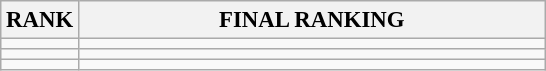<table class="wikitable" style="font-size:95%;">
<tr>
<th>RANK</th>
<th align="left" style="width: 20em">FINAL RANKING</th>
</tr>
<tr>
<td align="center"></td>
<td></td>
</tr>
<tr>
<td align="center"></td>
<td></td>
</tr>
<tr>
<td align="center"></td>
<td></td>
</tr>
</table>
